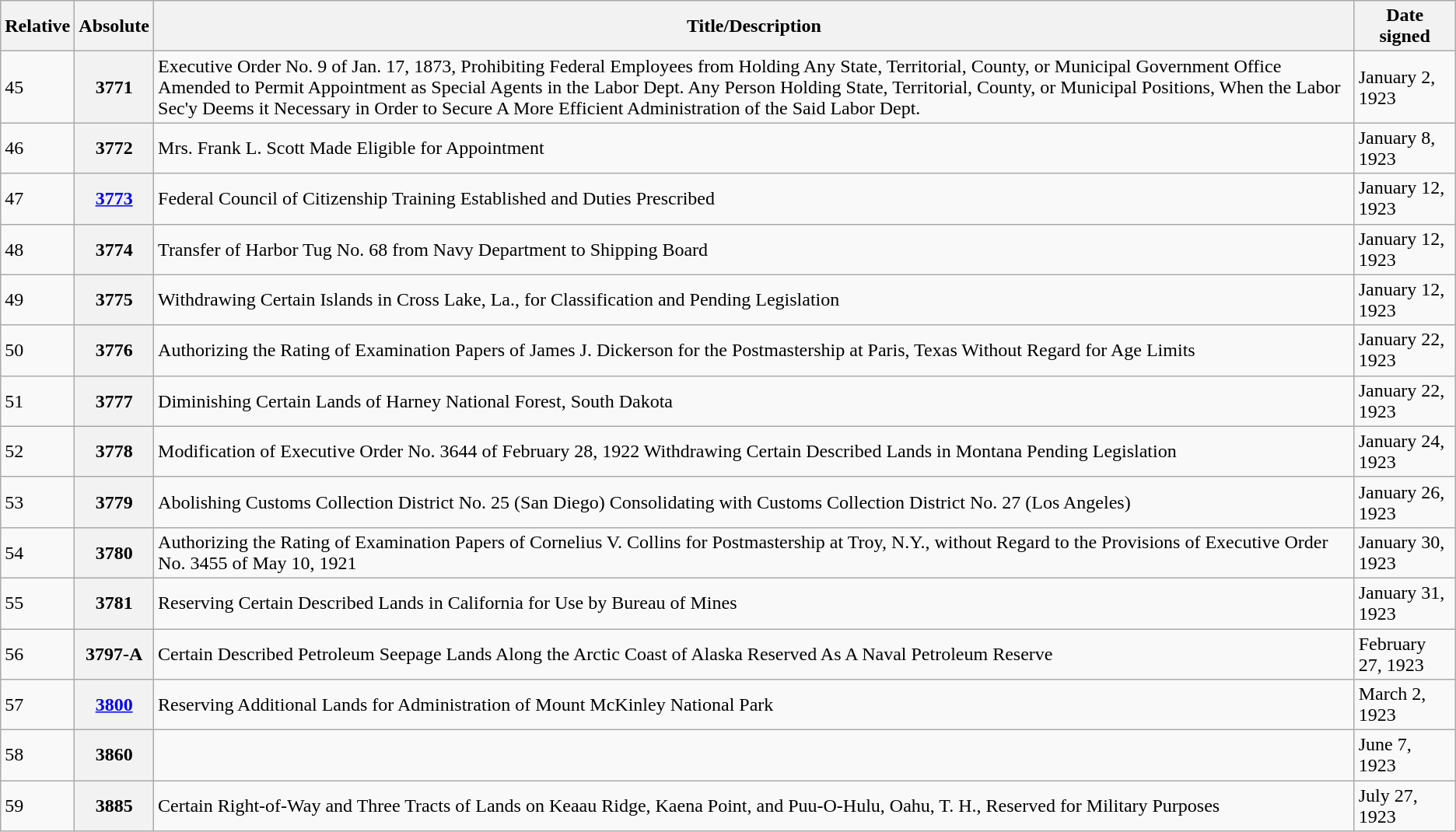<table class="wikitable">
<tr>
<th>Relative </th>
<th>Absolute </th>
<th>Title/Description</th>
<th>Date signed</th>
</tr>
<tr>
<td>45</td>
<th>3771</th>
<td>Executive Order No. 9 of Jan. 17, 1873, Prohibiting Federal Employees from Holding Any State, Territorial, County, or Municipal Government Office Amended to Permit Appointment as Special Agents in the Labor Dept. Any Person Holding State, Territorial, County, or Municipal Positions, When the Labor Sec'y Deems it Necessary in Order to Secure A More Efficient Administration of the Said Labor Dept.</td>
<td>January 2, 1923</td>
</tr>
<tr>
<td>46</td>
<th>3772</th>
<td>Mrs. Frank L. Scott Made Eligible for Appointment</td>
<td>January 8, 1923</td>
</tr>
<tr>
<td>47</td>
<th><a href='#'>3773</a></th>
<td>Federal Council of Citizenship Training Established and Duties Prescribed</td>
<td>January 12, 1923</td>
</tr>
<tr>
<td>48</td>
<th>3774</th>
<td>Transfer of Harbor Tug No. 68 from Navy Department to Shipping Board</td>
<td>January 12, 1923</td>
</tr>
<tr>
<td>49</td>
<th>3775</th>
<td>Withdrawing Certain Islands in Cross Lake, La., for Classification and Pending Legislation</td>
<td>January 12, 1923</td>
</tr>
<tr>
<td>50</td>
<th>3776</th>
<td>Authorizing the Rating of Examination Papers of James J. Dickerson for the Postmastership at Paris, Texas Without Regard for Age Limits</td>
<td>January 22, 1923</td>
</tr>
<tr>
<td>51</td>
<th>3777</th>
<td>Diminishing Certain Lands of Harney National Forest, South Dakota</td>
<td>January 22, 1923</td>
</tr>
<tr>
<td>52</td>
<th>3778</th>
<td>Modification of Executive Order No. 3644 of February 28, 1922 Withdrawing Certain Described Lands in Montana Pending Legislation</td>
<td>January 24, 1923</td>
</tr>
<tr>
<td>53</td>
<th>3779</th>
<td>Abolishing Customs Collection District No. 25 (San Diego) Consolidating with Customs Collection District No. 27 (Los Angeles)</td>
<td>January 26, 1923</td>
</tr>
<tr>
<td>54</td>
<th>3780</th>
<td>Authorizing the Rating of Examination Papers of Cornelius V. Collins for Postmastership at Troy, N.Y., without Regard to the Provisions of Executive Order No. 3455 of May 10, 1921</td>
<td>January 30, 1923</td>
</tr>
<tr>
<td>55</td>
<th>3781</th>
<td>Reserving Certain Described Lands in California for Use by Bureau of Mines</td>
<td>January 31, 1923</td>
</tr>
<tr>
<td>56</td>
<th>3797-A</th>
<td>Certain Described Petroleum Seepage Lands Along the Arctic Coast of Alaska Reserved As A Naval Petroleum Reserve</td>
<td>February 27, 1923</td>
</tr>
<tr>
<td>57</td>
<th><a href='#'>3800</a></th>
<td>Reserving Additional Lands for Administration of Mount McKinley National Park</td>
<td>March 2, 1923</td>
</tr>
<tr>
<td>58</td>
<th>3860</th>
<td></td>
<td>June 7, 1923</td>
</tr>
<tr>
<td>59</td>
<th>3885</th>
<td>Certain Right-of-Way and Three Tracts of Lands on Keaau Ridge, Kaena Point, and Puu-O-Hulu, Oahu, T. H., Reserved for Military Purposes</td>
<td>July 27, 1923</td>
</tr>
</table>
